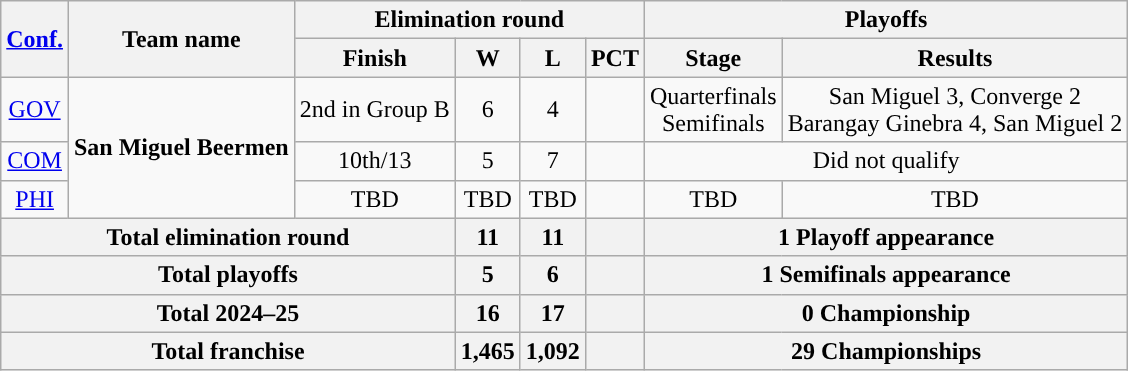<table class=wikitable style="text-align:center;">
<tr>
<th rowspan="2"><a href='#'>Conf.</a></th>
<th rowspan="2">Team name</th>
<th colspan=4>Elimination round</th>
<th colspan=2>Playoffs</th>
</tr>
<tr>
<th>Finish</th>
<th>W</th>
<th>L</th>
<th>PCT</th>
<th>Stage</th>
<th>Results</th>
</tr>
<tr>
<td><a href='#'>GOV</a></td>
<td rowspan=3><strong>San Miguel Beermen</strong></td>
<td>2nd in Group B</td>
<td>6</td>
<td>4</td>
<td></td>
<td>Quarterfinals<br>Semifinals</td>
<td>San Miguel 3, Converge 2<br>Barangay Ginebra 4, San Miguel 2</td>
</tr>
<tr>
<td><a href='#'>COM</a></td>
<td>10th/13</td>
<td>5</td>
<td>7</td>
<td></td>
<td colspan=2>Did not qualify</td>
</tr>
<tr>
<td><a href='#'>PHI</a></td>
<td>TBD</td>
<td>TBD</td>
<td>TBD</td>
<td></td>
<td>TBD</td>
<td>TBD</td>
</tr>
<tr>
<th colspan=3>Total elimination round</th>
<th>11</th>
<th>11</th>
<th></th>
<th colspan=2>1 Playoff appearance</th>
</tr>
<tr>
<th colspan=3>Total playoffs</th>
<th>5</th>
<th>6</th>
<th></th>
<th colspan=2>1 Semifinals appearance</th>
</tr>
<tr>
<th colspan=3>Total 2024–25</th>
<th>16</th>
<th>17</th>
<th></th>
<th colspan=2>0 Championship</th>
</tr>
<tr>
<th colspan=3>Total franchise</th>
<th>1,465</th>
<th>1,092</th>
<th></th>
<th colspan=2>29 Championships</th>
</tr>
</table>
